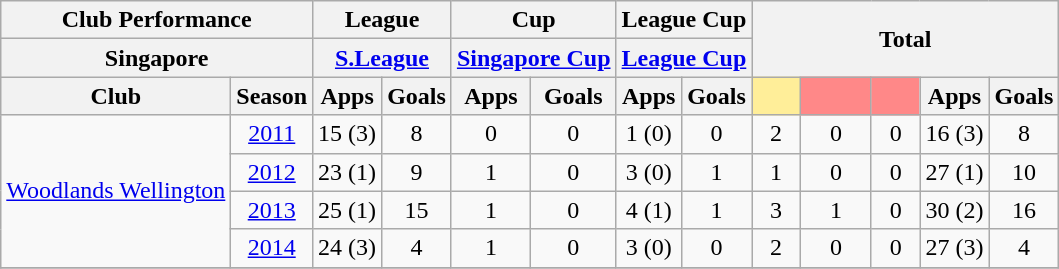<table class="wikitable" style="text-align:center;">
<tr>
<th colspan="2">Club Performance</th>
<th colspan="2">League</th>
<th colspan="2">Cup</th>
<th colspan="2">League Cup</th>
<th colspan="5" rowspan="2">Total</th>
</tr>
<tr>
<th colspan="2">Singapore</th>
<th colspan="2"><a href='#'>S.League</a></th>
<th colspan="2"><a href='#'>Singapore Cup</a></th>
<th colspan="2"><a href='#'>League Cup</a></th>
</tr>
<tr>
<th>Club</th>
<th>Season</th>
<th>Apps</th>
<th>Goals</th>
<th>Apps</th>
<th>Goals</th>
<th>Apps</th>
<th>Goals</th>
<th style="width:25px; background:#fe9;"></th>
<th style="width:40px; background:#ff8888;"></th>
<th style="width:25px; background:#ff8888;"></th>
<th>Apps</th>
<th>Goals</th>
</tr>
<tr>
<td rowspan="4"><a href='#'>Woodlands Wellington</a></td>
<td><a href='#'>2011</a></td>
<td>15 (3)</td>
<td>8</td>
<td>0</td>
<td>0</td>
<td>1 (0)</td>
<td>0</td>
<td>2</td>
<td>0</td>
<td>0</td>
<td>16 (3)</td>
<td>8</td>
</tr>
<tr>
<td><a href='#'>2012</a></td>
<td>23 (1)</td>
<td>9</td>
<td>1</td>
<td>0</td>
<td>3 (0)</td>
<td>1</td>
<td>1</td>
<td>0</td>
<td>0</td>
<td>27 (1)</td>
<td>10</td>
</tr>
<tr>
<td><a href='#'>2013</a></td>
<td>25 (1)</td>
<td>15</td>
<td>1</td>
<td>0</td>
<td>4 (1)</td>
<td>1</td>
<td>3</td>
<td>1</td>
<td>0</td>
<td>30 (2)</td>
<td>16</td>
</tr>
<tr>
<td><a href='#'>2014</a></td>
<td>24 (3)</td>
<td>4</td>
<td>1</td>
<td>0</td>
<td>3 (0)</td>
<td>0</td>
<td>2</td>
<td>0</td>
<td>0</td>
<td>27 (3)</td>
<td>4</td>
</tr>
<tr>
</tr>
</table>
